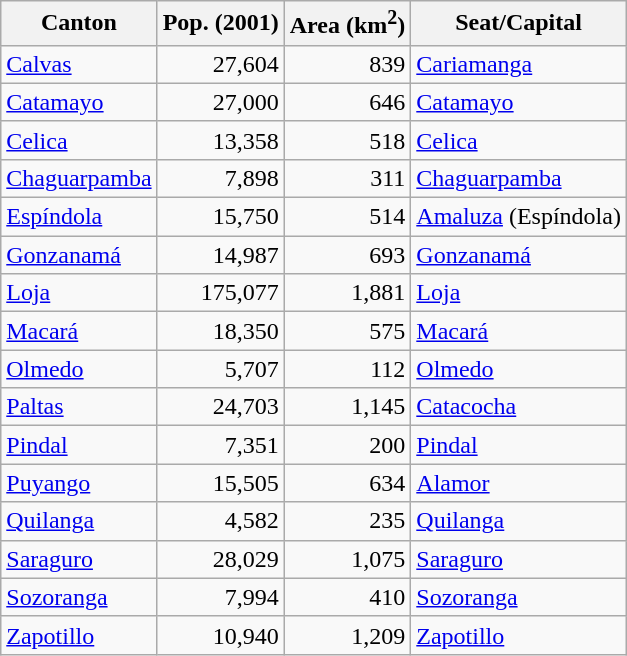<table class="wikitable sortable">
<tr>
<th>Canton</th>
<th>Pop. (2001)</th>
<th>Area (km<sup>2</sup>)</th>
<th>Seat/Capital</th>
</tr>
<tr>
<td><a href='#'>Calvas</a></td>
<td align=right>27,604</td>
<td align=right>839</td>
<td><a href='#'>Cariamanga</a></td>
</tr>
<tr>
<td><a href='#'>Catamayo</a></td>
<td align=right>27,000</td>
<td align=right>646</td>
<td><a href='#'>Catamayo</a></td>
</tr>
<tr>
<td><a href='#'>Celica</a></td>
<td align=right>13,358</td>
<td align=right>518</td>
<td><a href='#'>Celica</a></td>
</tr>
<tr>
<td><a href='#'>Chaguarpamba</a></td>
<td align=right>7,898</td>
<td align=right>311</td>
<td><a href='#'>Chaguarpamba</a></td>
</tr>
<tr>
<td><a href='#'>Espíndola</a></td>
<td align=right>15,750</td>
<td align=right>514</td>
<td><a href='#'>Amaluza</a> (Espíndola)</td>
</tr>
<tr>
<td><a href='#'>Gonzanamá</a></td>
<td align=right>14,987</td>
<td align=right>693</td>
<td><a href='#'>Gonzanamá</a></td>
</tr>
<tr>
<td><a href='#'>Loja</a></td>
<td align=right>175,077</td>
<td align=right>1,881</td>
<td><a href='#'>Loja</a></td>
</tr>
<tr>
<td><a href='#'>Macará</a></td>
<td align=right>18,350</td>
<td align=right>575</td>
<td><a href='#'>Macará</a></td>
</tr>
<tr>
<td><a href='#'>Olmedo</a></td>
<td align=right>5,707</td>
<td align=right>112</td>
<td><a href='#'>Olmedo</a></td>
</tr>
<tr>
<td><a href='#'>Paltas</a></td>
<td align=right>24,703</td>
<td align=right>1,145</td>
<td><a href='#'>Catacocha</a></td>
</tr>
<tr>
<td><a href='#'>Pindal</a></td>
<td align=right>7,351</td>
<td align=right>200</td>
<td><a href='#'>Pindal</a></td>
</tr>
<tr>
<td><a href='#'>Puyango</a></td>
<td align=right>15,505</td>
<td align=right>634</td>
<td><a href='#'>Alamor</a></td>
</tr>
<tr>
<td><a href='#'>Quilanga</a></td>
<td align=right>4,582</td>
<td align=right>235</td>
<td><a href='#'>Quilanga</a></td>
</tr>
<tr>
<td><a href='#'>Saraguro</a></td>
<td align=right>28,029</td>
<td align=right>1,075</td>
<td><a href='#'>Saraguro</a></td>
</tr>
<tr>
<td><a href='#'>Sozoranga</a></td>
<td align=right>7,994</td>
<td align=right>410</td>
<td><a href='#'>Sozoranga</a></td>
</tr>
<tr>
<td><a href='#'>Zapotillo</a></td>
<td align=right>10,940</td>
<td align=right>1,209</td>
<td><a href='#'>Zapotillo</a></td>
</tr>
</table>
